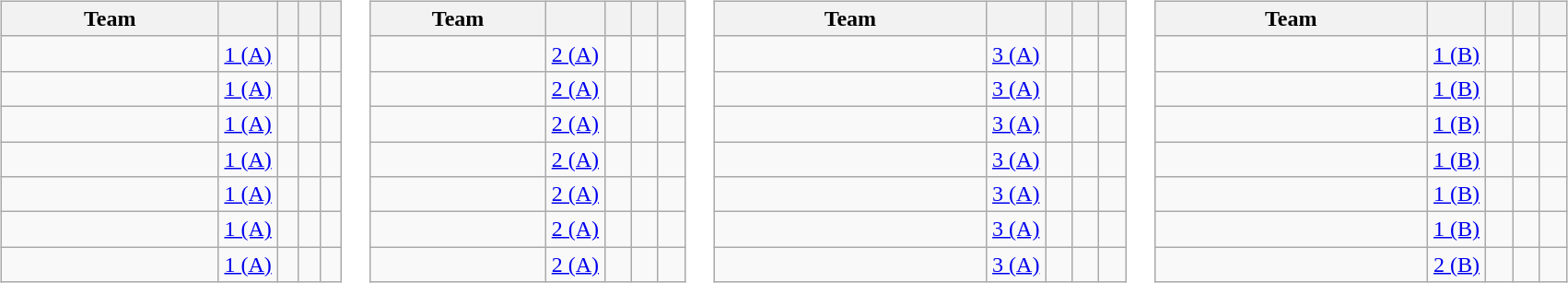<table>
<tr valign=top>
<td><br><table class="wikitable" style="text-align: center;">
<tr>
<th width=150>Team</th>
<th width=35></th>
<th width=8></th>
<th width=8></th>
<th width=8></th>
</tr>
<tr>
<td align=left></td>
<td><a href='#'>1 (A)</a></td>
<td></td>
<td></td>
<td></td>
</tr>
<tr>
<td align=left></td>
<td><a href='#'>1 (A)</a></td>
<td></td>
<td></td>
<td></td>
</tr>
<tr>
<td align=left></td>
<td><a href='#'>1 (A)</a></td>
<td></td>
<td></td>
<td></td>
</tr>
<tr>
<td align=left></td>
<td><a href='#'>1 (A)</a></td>
<td></td>
<td></td>
<td></td>
</tr>
<tr>
<td align=left> </td>
<td><a href='#'>1 (A)</a></td>
<td></td>
<td></td>
<td></td>
</tr>
<tr>
<td align=left></td>
<td><a href='#'>1 (A)</a></td>
<td></td>
<td></td>
<td></td>
</tr>
<tr>
<td align=left></td>
<td><a href='#'>1 (A)</a></td>
<td></td>
<td></td>
<td></td>
</tr>
</table>
</td>
<td><br><table class="wikitable" style="text-align: center;">
<tr>
<th width=120>Team</th>
<th width=35></th>
<th width=12></th>
<th width=12></th>
<th width=12></th>
</tr>
<tr>
<td align=left></td>
<td><a href='#'>2 (A)</a></td>
<td></td>
<td></td>
<td></td>
</tr>
<tr>
<td align=left></td>
<td><a href='#'>2 (A)</a></td>
<td></td>
<td></td>
<td></td>
</tr>
<tr>
<td align=left></td>
<td><a href='#'>2 (A)</a></td>
<td></td>
<td></td>
<td></td>
</tr>
<tr>
<td align=left></td>
<td><a href='#'>2 (A)</a></td>
<td></td>
<td></td>
<td></td>
</tr>
<tr>
<td align=left></td>
<td><a href='#'>2 (A)</a></td>
<td></td>
<td></td>
<td></td>
</tr>
<tr>
<td align=left></td>
<td><a href='#'>2 (A)</a></td>
<td></td>
<td></td>
<td></td>
</tr>
<tr>
<td align=left></td>
<td><a href='#'>2 (A)</a></td>
<td></td>
<td></td>
<td></td>
</tr>
</table>
</td>
<td><br><table class="wikitable" style="text-align: center;">
<tr>
<th width=190>Team</th>
<th width=35></th>
<th width=12></th>
<th width=12></th>
<th width=12></th>
</tr>
<tr>
<td align=left></td>
<td><a href='#'>3 (A)</a></td>
<td></td>
<td></td>
<td></td>
</tr>
<tr>
<td align=left></td>
<td><a href='#'>3 (A)</a></td>
<td></td>
<td></td>
<td></td>
</tr>
<tr>
<td align=left></td>
<td><a href='#'>3 (A)</a></td>
<td></td>
<td></td>
<td></td>
</tr>
<tr>
<td align=left></td>
<td><a href='#'>3 (A)</a></td>
<td></td>
<td></td>
<td></td>
</tr>
<tr>
<td align=left></td>
<td><a href='#'>3 (A)</a></td>
<td></td>
<td></td>
<td></td>
</tr>
<tr>
<td align=left></td>
<td><a href='#'>3 (A)</a></td>
<td></td>
<td></td>
<td></td>
</tr>
<tr>
<td align=left></td>
<td><a href='#'>3 (A)</a></td>
<td></td>
<td></td>
<td></td>
</tr>
</table>
</td>
<td><br><table class="wikitable" style="text-align: center;">
<tr>
<th width=190>Team</th>
<th width=35></th>
<th width=12></th>
<th width=12></th>
<th width=12></th>
</tr>
<tr>
<td align=left></td>
<td><a href='#'>1 (B)</a></td>
<td></td>
<td></td>
<td></td>
</tr>
<tr>
<td align=left></td>
<td><a href='#'>1 (B)</a></td>
<td></td>
<td></td>
<td></td>
</tr>
<tr>
<td align=left></td>
<td><a href='#'>1 (B)</a></td>
<td></td>
<td></td>
<td></td>
</tr>
<tr>
<td align=left></td>
<td><a href='#'>1 (B)</a></td>
<td></td>
<td></td>
<td></td>
</tr>
<tr>
<td align=left></td>
<td><a href='#'>1 (B)</a></td>
<td></td>
<td></td>
<td></td>
</tr>
<tr>
<td align=left></td>
<td><a href='#'>1 (B)</a></td>
<td></td>
<td></td>
<td></td>
</tr>
<tr>
<td align=left></td>
<td><a href='#'>2 (B)</a></td>
<td></td>
<td></td>
<td></td>
</tr>
</table>
</td>
</tr>
</table>
